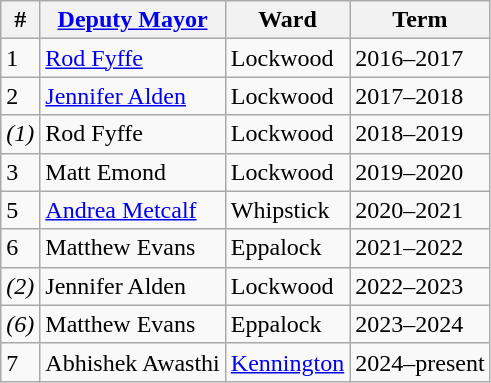<table class="wikitable">
<tr>
<th>#</th>
<th><a href='#'>Deputy Mayor</a></th>
<th>Ward</th>
<th>Term</th>
</tr>
<tr>
<td>1</td>
<td><a href='#'>Rod Fyffe</a></td>
<td>Lockwood</td>
<td>2016–2017</td>
</tr>
<tr>
<td>2</td>
<td><a href='#'>Jennifer Alden</a></td>
<td>Lockwood</td>
<td>2017–2018</td>
</tr>
<tr>
<td><em>(1)</em></td>
<td>Rod Fyffe</td>
<td>Lockwood</td>
<td>2018–2019</td>
</tr>
<tr>
<td>3</td>
<td>Matt Emond</td>
<td>Lockwood</td>
<td>2019–2020</td>
</tr>
<tr>
<td>5</td>
<td><a href='#'>Andrea Metcalf</a></td>
<td>Whipstick</td>
<td>2020–2021</td>
</tr>
<tr>
<td>6</td>
<td>Matthew Evans</td>
<td>Eppalock</td>
<td>2021–2022</td>
</tr>
<tr>
<td><em>(2)</em></td>
<td>Jennifer Alden</td>
<td>Lockwood</td>
<td>2022–2023</td>
</tr>
<tr>
<td><em>(6)</em></td>
<td>Matthew Evans</td>
<td>Eppalock</td>
<td>2023–2024</td>
</tr>
<tr>
<td>7</td>
<td>Abhishek Awasthi</td>
<td><a href='#'>Kennington</a></td>
<td>2024–present</td>
</tr>
</table>
